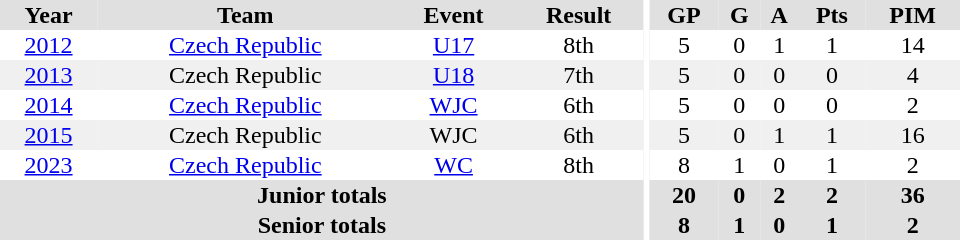<table border="0" cellpadding="1" cellspacing="0" ID="Table3" style="text-align:center; width:40em">
<tr ALIGN="center" bgcolor="#e0e0e0">
<th>Year</th>
<th>Team</th>
<th>Event</th>
<th>Result</th>
<th rowspan="102" bgcolor="#ffffff"></th>
<th>GP</th>
<th>G</th>
<th>A</th>
<th>Pts</th>
<th>PIM</th>
</tr>
<tr>
<td><a href='#'>2012</a></td>
<td><a href='#'>Czech Republic</a></td>
<td><a href='#'>U17</a></td>
<td>8th</td>
<td>5</td>
<td>0</td>
<td>1</td>
<td>1</td>
<td>14</td>
</tr>
<tr bgcolor="#f0f0f0">
<td><a href='#'>2013</a></td>
<td>Czech Republic</td>
<td><a href='#'>U18</a></td>
<td>7th</td>
<td>5</td>
<td>0</td>
<td>0</td>
<td>0</td>
<td>4</td>
</tr>
<tr>
<td><a href='#'>2014</a></td>
<td><a href='#'>Czech Republic</a></td>
<td><a href='#'>WJC</a></td>
<td>6th</td>
<td>5</td>
<td>0</td>
<td>0</td>
<td>0</td>
<td>2</td>
</tr>
<tr bgcolor="#f0f0f0">
<td><a href='#'>2015</a></td>
<td>Czech Republic</td>
<td>WJC</td>
<td>6th</td>
<td>5</td>
<td>0</td>
<td>1</td>
<td>1</td>
<td>16</td>
</tr>
<tr>
<td><a href='#'>2023</a></td>
<td><a href='#'>Czech Republic</a></td>
<td><a href='#'>WC</a></td>
<td>8th</td>
<td>8</td>
<td>1</td>
<td>0</td>
<td>1</td>
<td>2</td>
</tr>
<tr bgcolor="#e0e0e0">
<th colspan="4">Junior totals</th>
<th>20</th>
<th>0</th>
<th>2</th>
<th>2</th>
<th>36</th>
</tr>
<tr bgcolor="#e0e0e0">
<th colspan="4">Senior totals</th>
<th>8</th>
<th>1</th>
<th>0</th>
<th>1</th>
<th>2</th>
</tr>
</table>
